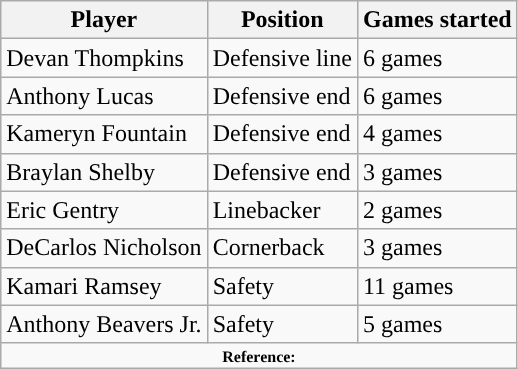<table class="wikitable">
<tr ;>
<th style="text-align:center; ">Player</th>
<th style="text-align:center; ">Position</th>
<th style="text-align:center; ">Games started</th>
</tr>
<tr>
<td>Devan Thompkins</td>
<td>Defensive line</td>
<td>6 games</td>
</tr>
<tr>
<td>Anthony Lucas</td>
<td>Defensive end</td>
<td>6 games</td>
</tr>
<tr>
<td>Kameryn Fountain</td>
<td>Defensive end</td>
<td>4 games</td>
</tr>
<tr>
<td>Braylan Shelby</td>
<td>Defensive end</td>
<td>3 games</td>
</tr>
<tr>
<td>Eric Gentry</td>
<td>Linebacker</td>
<td>2 games</td>
</tr>
<tr>
<td>DeCarlos Nicholson</td>
<td>Cornerback</td>
<td>3 games</td>
</tr>
<tr>
<td>Kamari Ramsey</td>
<td>Safety</td>
<td>11 games</td>
</tr>
<tr>
<td>Anthony Beavers Jr.</td>
<td>Safety</td>
<td>5 games</td>
</tr>
<tr>
<td colspan="4"  style="font-size:8pt; text-align:center;"><strong>Reference:</strong></td>
</tr>
</table>
